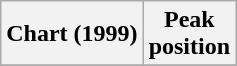<table class="wikitable plainrowheaders">
<tr>
<th>Chart (1999)</th>
<th>Peak<br>position</th>
</tr>
<tr>
</tr>
</table>
